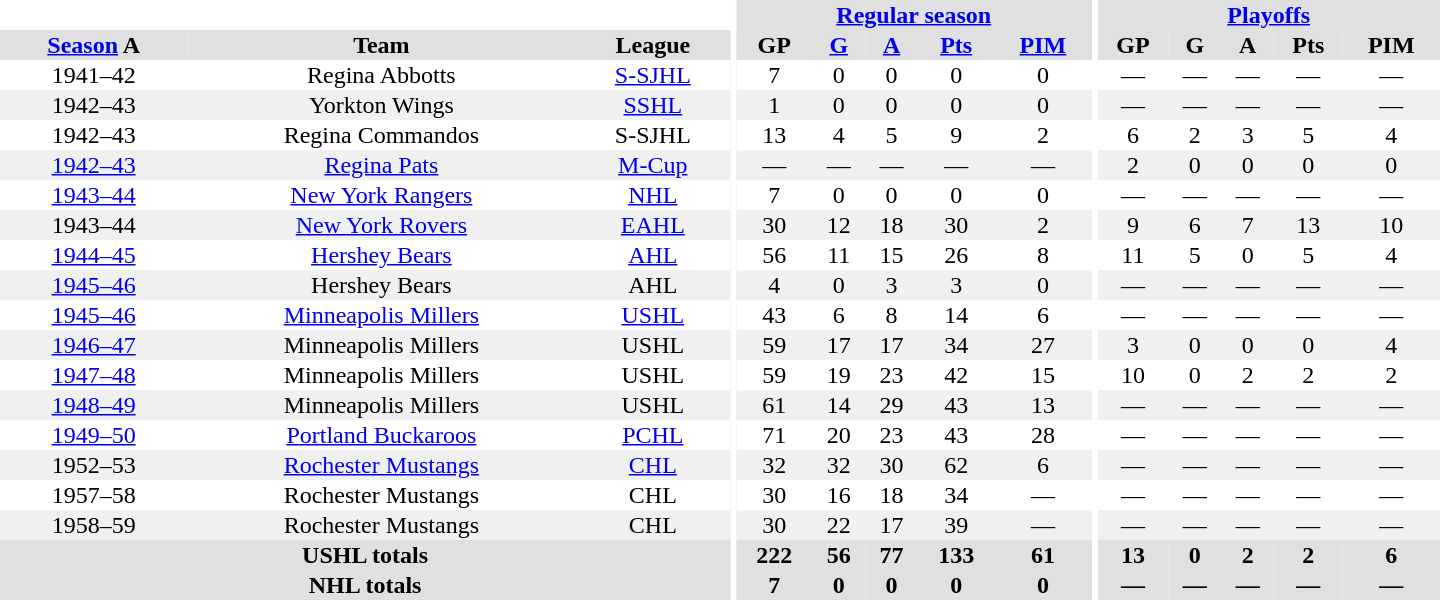<table border="0" cellpadding="1" cellspacing="0" style="text-align:center; width:60em">
<tr bgcolor="#e0e0e0">
<th colspan="3" bgcolor="#ffffff"></th>
<th rowspan="100" bgcolor="#ffffff"></th>
<th colspan="5"><a href='#'>Regular season</a></th>
<th rowspan="100" bgcolor="#ffffff"></th>
<th colspan="5"><a href='#'>Playoffs</a></th>
</tr>
<tr bgcolor="#e0e0e0">
<th><a href='#'>Season</a> A</th>
<th>Team</th>
<th>League</th>
<th>GP</th>
<th><a href='#'>G</a></th>
<th><a href='#'>A</a></th>
<th><a href='#'>Pts</a></th>
<th><a href='#'>PIM</a></th>
<th>GP</th>
<th>G</th>
<th>A</th>
<th>Pts</th>
<th>PIM</th>
</tr>
<tr>
<td>1941–42</td>
<td>Regina Abbotts</td>
<td><a href='#'>S-SJHL</a></td>
<td>7</td>
<td>0</td>
<td>0</td>
<td>0</td>
<td>0</td>
<td>—</td>
<td>—</td>
<td>—</td>
<td>—</td>
<td>—</td>
</tr>
<tr bgcolor="#f0f0f0">
<td>1942–43</td>
<td>Yorkton Wings</td>
<td><a href='#'>SSHL</a></td>
<td>1</td>
<td>0</td>
<td>0</td>
<td>0</td>
<td>0</td>
<td>—</td>
<td>—</td>
<td>—</td>
<td>—</td>
<td>—</td>
</tr>
<tr>
<td>1942–43</td>
<td>Regina Commandos</td>
<td>S-SJHL</td>
<td>13</td>
<td>4</td>
<td>5</td>
<td>9</td>
<td>2</td>
<td>6</td>
<td>2</td>
<td>3</td>
<td>5</td>
<td>4</td>
</tr>
<tr bgcolor="#f0f0f0">
<td><a href='#'>1942–43</a></td>
<td><a href='#'>Regina Pats</a></td>
<td><a href='#'>M-Cup</a></td>
<td>—</td>
<td>—</td>
<td>—</td>
<td>—</td>
<td>—</td>
<td>2</td>
<td>0</td>
<td>0</td>
<td>0</td>
<td>0</td>
</tr>
<tr>
<td><a href='#'>1943–44</a></td>
<td><a href='#'>New York Rangers</a></td>
<td><a href='#'>NHL</a></td>
<td>7</td>
<td>0</td>
<td>0</td>
<td>0</td>
<td>0</td>
<td>—</td>
<td>—</td>
<td>—</td>
<td>—</td>
<td>—</td>
</tr>
<tr bgcolor="#f0f0f0">
<td>1943–44</td>
<td><a href='#'>New York Rovers</a></td>
<td><a href='#'>EAHL</a></td>
<td>30</td>
<td>12</td>
<td>18</td>
<td>30</td>
<td>2</td>
<td>9</td>
<td>6</td>
<td>7</td>
<td>13</td>
<td>10</td>
</tr>
<tr>
<td><a href='#'>1944–45</a></td>
<td><a href='#'>Hershey Bears</a></td>
<td><a href='#'>AHL</a></td>
<td>56</td>
<td>11</td>
<td>15</td>
<td>26</td>
<td>8</td>
<td>11</td>
<td>5</td>
<td>0</td>
<td>5</td>
<td>4</td>
</tr>
<tr bgcolor="#f0f0f0">
<td><a href='#'>1945–46</a></td>
<td>Hershey Bears</td>
<td>AHL</td>
<td>4</td>
<td>0</td>
<td>3</td>
<td>3</td>
<td>0</td>
<td>—</td>
<td>—</td>
<td>—</td>
<td>—</td>
<td>—</td>
</tr>
<tr>
<td><a href='#'>1945–46</a></td>
<td><a href='#'>Minneapolis Millers</a></td>
<td><a href='#'>USHL</a></td>
<td>43</td>
<td>6</td>
<td>8</td>
<td>14</td>
<td>6</td>
<td>—</td>
<td>—</td>
<td>—</td>
<td>—</td>
<td>—</td>
</tr>
<tr bgcolor="#f0f0f0">
<td><a href='#'>1946–47</a></td>
<td>Minneapolis Millers</td>
<td>USHL</td>
<td>59</td>
<td>17</td>
<td>17</td>
<td>34</td>
<td>27</td>
<td>3</td>
<td>0</td>
<td>0</td>
<td>0</td>
<td>4</td>
</tr>
<tr>
<td><a href='#'>1947–48</a></td>
<td>Minneapolis Millers</td>
<td>USHL</td>
<td>59</td>
<td>19</td>
<td>23</td>
<td>42</td>
<td>15</td>
<td>10</td>
<td>0</td>
<td>2</td>
<td>2</td>
<td>2</td>
</tr>
<tr bgcolor="#f0f0f0">
<td><a href='#'>1948–49</a></td>
<td>Minneapolis Millers</td>
<td>USHL</td>
<td>61</td>
<td>14</td>
<td>29</td>
<td>43</td>
<td>13</td>
<td>—</td>
<td>—</td>
<td>—</td>
<td>—</td>
<td>—</td>
</tr>
<tr>
<td><a href='#'>1949–50</a></td>
<td><a href='#'>Portland Buckaroos</a></td>
<td><a href='#'>PCHL</a></td>
<td>71</td>
<td>20</td>
<td>23</td>
<td>43</td>
<td>28</td>
<td>—</td>
<td>—</td>
<td>—</td>
<td>—</td>
<td>—</td>
</tr>
<tr bgcolor="#f0f0f0">
<td>1952–53</td>
<td><a href='#'>Rochester Mustangs</a></td>
<td><a href='#'>CHL</a></td>
<td>32</td>
<td>32</td>
<td>30</td>
<td>62</td>
<td>6</td>
<td>—</td>
<td>—</td>
<td>—</td>
<td>—</td>
<td>—</td>
</tr>
<tr>
<td>1957–58</td>
<td>Rochester Mustangs</td>
<td>CHL</td>
<td>30</td>
<td>16</td>
<td>18</td>
<td>34</td>
<td>—</td>
<td>—</td>
<td>—</td>
<td>—</td>
<td>—</td>
<td>—</td>
</tr>
<tr bgcolor="#f0f0f0">
<td>1958–59</td>
<td>Rochester Mustangs</td>
<td>CHL</td>
<td>30</td>
<td>22</td>
<td>17</td>
<td>39</td>
<td>—</td>
<td>—</td>
<td>—</td>
<td>—</td>
<td>—</td>
<td>—</td>
</tr>
<tr bgcolor="#e0e0e0">
<th colspan="3">USHL totals</th>
<th>222</th>
<th>56</th>
<th>77</th>
<th>133</th>
<th>61</th>
<th>13</th>
<th>0</th>
<th>2</th>
<th>2</th>
<th>6</th>
</tr>
<tr bgcolor="#e0e0e0">
<th colspan="3">NHL totals</th>
<th>7</th>
<th>0</th>
<th>0</th>
<th>0</th>
<th>0</th>
<th>—</th>
<th>—</th>
<th>—</th>
<th>—</th>
<th>—</th>
</tr>
</table>
